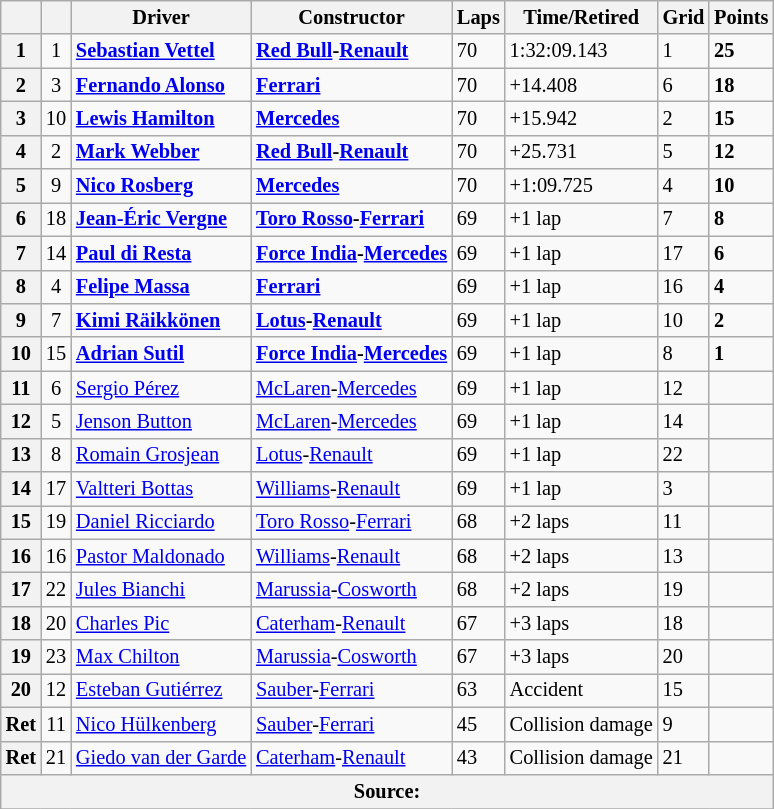<table class="wikitable" style="font-size: 85%">
<tr>
<th></th>
<th></th>
<th>Driver</th>
<th>Constructor</th>
<th>Laps</th>
<th>Time/Retired</th>
<th>Grid</th>
<th>Points</th>
</tr>
<tr>
<th>1</th>
<td align="center">1</td>
<td> <strong><a href='#'>Sebastian Vettel</a></strong></td>
<td><strong><a href='#'>Red Bull</a>-<a href='#'>Renault</a></strong></td>
<td>70</td>
<td>1:32:09.143</td>
<td>1</td>
<td><strong>25</strong></td>
</tr>
<tr>
<th>2</th>
<td align="center">3</td>
<td> <strong><a href='#'>Fernando Alonso</a></strong></td>
<td><strong><a href='#'>Ferrari</a></strong></td>
<td>70</td>
<td>+14.408</td>
<td>6</td>
<td><strong>18</strong></td>
</tr>
<tr>
<th>3</th>
<td align="center">10</td>
<td> <strong><a href='#'>Lewis Hamilton</a></strong></td>
<td><strong><a href='#'>Mercedes</a></strong></td>
<td>70</td>
<td>+15.942</td>
<td>2</td>
<td><strong>15</strong></td>
</tr>
<tr>
<th>4</th>
<td align="center">2</td>
<td> <strong><a href='#'>Mark Webber</a></strong></td>
<td><strong><a href='#'>Red Bull</a>-<a href='#'>Renault</a></strong></td>
<td>70</td>
<td>+25.731</td>
<td>5</td>
<td><strong>12</strong></td>
</tr>
<tr>
<th>5</th>
<td align="center">9</td>
<td> <strong><a href='#'>Nico Rosberg</a></strong></td>
<td><strong><a href='#'>Mercedes</a></strong></td>
<td>70</td>
<td>+1:09.725</td>
<td>4</td>
<td><strong>10</strong></td>
</tr>
<tr>
<th>6</th>
<td align="center">18</td>
<td> <strong><a href='#'>Jean-Éric Vergne</a></strong></td>
<td><strong><a href='#'>Toro Rosso</a>-<a href='#'>Ferrari</a></strong></td>
<td>69</td>
<td>+1 lap</td>
<td>7</td>
<td><strong>8</strong></td>
</tr>
<tr>
<th>7</th>
<td align="center">14</td>
<td> <strong><a href='#'>Paul di Resta</a></strong></td>
<td><strong><a href='#'>Force India</a>-<a href='#'>Mercedes</a></strong></td>
<td>69</td>
<td>+1 lap</td>
<td>17</td>
<td><strong>6</strong></td>
</tr>
<tr>
<th>8</th>
<td align="center">4</td>
<td> <strong><a href='#'>Felipe Massa</a></strong></td>
<td><strong><a href='#'>Ferrari</a></strong></td>
<td>69</td>
<td>+1 lap</td>
<td>16</td>
<td><strong>4</strong></td>
</tr>
<tr>
<th>9</th>
<td align="center">7</td>
<td> <strong><a href='#'>Kimi Räikkönen</a></strong></td>
<td><strong><a href='#'>Lotus</a>-<a href='#'>Renault</a></strong></td>
<td>69</td>
<td>+1 lap</td>
<td>10</td>
<td><strong>2</strong></td>
</tr>
<tr>
<th>10</th>
<td align="center">15</td>
<td> <strong><a href='#'>Adrian Sutil</a></strong></td>
<td><strong><a href='#'>Force India</a>-<a href='#'>Mercedes</a></strong></td>
<td>69</td>
<td>+1 lap</td>
<td>8</td>
<td><strong>1</strong></td>
</tr>
<tr>
<th>11</th>
<td align="center">6</td>
<td> <a href='#'>Sergio Pérez</a></td>
<td><a href='#'>McLaren</a>-<a href='#'>Mercedes</a></td>
<td>69</td>
<td>+1 lap</td>
<td>12</td>
<td></td>
</tr>
<tr>
<th>12</th>
<td align="center">5</td>
<td> <a href='#'>Jenson Button</a></td>
<td><a href='#'>McLaren</a>-<a href='#'>Mercedes</a></td>
<td>69</td>
<td>+1 lap</td>
<td>14</td>
<td></td>
</tr>
<tr>
<th>13</th>
<td align="center">8</td>
<td> <a href='#'>Romain Grosjean</a></td>
<td><a href='#'>Lotus</a>-<a href='#'>Renault</a></td>
<td>69</td>
<td>+1 lap</td>
<td>22</td>
<td></td>
</tr>
<tr>
<th>14</th>
<td align="center">17</td>
<td> <a href='#'>Valtteri Bottas</a></td>
<td><a href='#'>Williams</a>-<a href='#'>Renault</a></td>
<td>69</td>
<td>+1 lap</td>
<td>3</td>
<td></td>
</tr>
<tr>
<th>15</th>
<td align="center">19</td>
<td> <a href='#'>Daniel Ricciardo</a></td>
<td><a href='#'>Toro Rosso</a>-<a href='#'>Ferrari</a></td>
<td>68</td>
<td>+2 laps</td>
<td>11</td>
<td></td>
</tr>
<tr>
<th>16</th>
<td align="center">16</td>
<td> <a href='#'>Pastor Maldonado</a></td>
<td><a href='#'>Williams</a>-<a href='#'>Renault</a></td>
<td>68</td>
<td>+2 laps</td>
<td>13</td>
<td></td>
</tr>
<tr>
<th>17</th>
<td align="center">22</td>
<td> <a href='#'>Jules Bianchi</a></td>
<td><a href='#'>Marussia</a>-<a href='#'>Cosworth</a></td>
<td>68</td>
<td>+2 laps</td>
<td>19</td>
<td></td>
</tr>
<tr>
<th>18</th>
<td align="center">20</td>
<td> <a href='#'>Charles Pic</a></td>
<td><a href='#'>Caterham</a>-<a href='#'>Renault</a></td>
<td>67</td>
<td>+3 laps</td>
<td>18</td>
<td></td>
</tr>
<tr>
<th>19</th>
<td align="center">23</td>
<td> <a href='#'>Max Chilton</a></td>
<td><a href='#'>Marussia</a>-<a href='#'>Cosworth</a></td>
<td>67</td>
<td>+3 laps</td>
<td>20</td>
<td></td>
</tr>
<tr>
<th>20</th>
<td align="center">12</td>
<td> <a href='#'>Esteban Gutiérrez</a></td>
<td><a href='#'>Sauber</a>-<a href='#'>Ferrari</a></td>
<td>63</td>
<td>Accident</td>
<td>15</td>
<td></td>
</tr>
<tr>
<th>Ret</th>
<td align="center">11</td>
<td> <a href='#'>Nico Hülkenberg</a></td>
<td><a href='#'>Sauber</a>-<a href='#'>Ferrari</a></td>
<td>45</td>
<td>Collision damage</td>
<td>9</td>
<td></td>
</tr>
<tr>
<th>Ret</th>
<td align="center">21</td>
<td> <a href='#'>Giedo van der Garde</a></td>
<td><a href='#'>Caterham</a>-<a href='#'>Renault</a></td>
<td>43</td>
<td>Collision damage</td>
<td>21</td>
<td></td>
</tr>
<tr>
<th colspan=8>Source:</th>
</tr>
<tr>
</tr>
</table>
